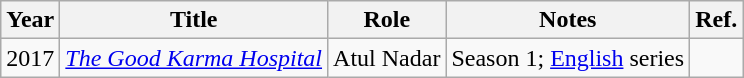<table class="wikitable sortable">
<tr>
<th scope="col">Year</th>
<th scope="col">Title</th>
<th scope="col">Role</th>
<th scope="col">Notes</th>
<th scope="col">Ref.</th>
</tr>
<tr>
<td>2017</td>
<td><em><a href='#'>The Good Karma Hospital</a></em></td>
<td>Atul Nadar</td>
<td>Season 1; <a href='#'>English</a> series</td>
<td></td>
</tr>
</table>
